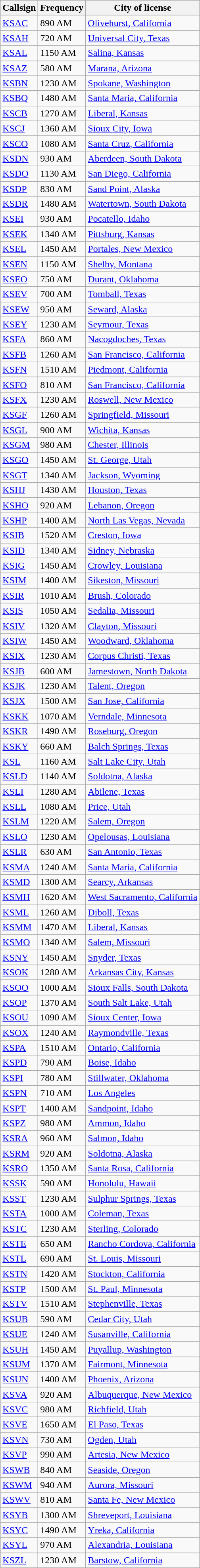<table class="wikitable sortable">
<tr>
<th>Callsign</th>
<th>Frequency</th>
<th>City of license</th>
</tr>
<tr>
<td><a href='#'>KSAC</a></td>
<td>890 AM</td>
<td><a href='#'>Olivehurst, California</a></td>
</tr>
<tr>
<td><a href='#'>KSAH</a></td>
<td>720 AM</td>
<td><a href='#'>Universal City, Texas</a></td>
</tr>
<tr>
<td><a href='#'>KSAL</a></td>
<td>1150 AM</td>
<td><a href='#'>Salina, Kansas</a></td>
</tr>
<tr>
<td><a href='#'>KSAZ</a></td>
<td>580 AM</td>
<td><a href='#'>Marana, Arizona</a></td>
</tr>
<tr>
<td><a href='#'>KSBN</a></td>
<td>1230 AM</td>
<td><a href='#'>Spokane, Washington</a></td>
</tr>
<tr>
<td><a href='#'>KSBQ</a></td>
<td>1480 AM</td>
<td><a href='#'>Santa Maria, California</a></td>
</tr>
<tr>
<td><a href='#'>KSCB</a></td>
<td>1270 AM</td>
<td><a href='#'>Liberal, Kansas</a></td>
</tr>
<tr>
<td><a href='#'>KSCJ</a></td>
<td>1360 AM</td>
<td><a href='#'>Sioux City, Iowa</a></td>
</tr>
<tr>
<td><a href='#'>KSCO</a></td>
<td>1080 AM</td>
<td><a href='#'>Santa Cruz, California</a></td>
</tr>
<tr>
<td><a href='#'>KSDN</a></td>
<td>930 AM</td>
<td><a href='#'>Aberdeen, South Dakota</a></td>
</tr>
<tr>
<td><a href='#'>KSDO</a></td>
<td>1130 AM</td>
<td><a href='#'>San Diego, California</a></td>
</tr>
<tr>
<td><a href='#'>KSDP</a></td>
<td>830 AM</td>
<td><a href='#'>Sand Point, Alaska</a></td>
</tr>
<tr>
<td><a href='#'>KSDR</a></td>
<td>1480 AM</td>
<td><a href='#'>Watertown, South Dakota</a></td>
</tr>
<tr>
<td><a href='#'>KSEI</a></td>
<td>930 AM</td>
<td><a href='#'>Pocatello, Idaho</a></td>
</tr>
<tr>
<td><a href='#'>KSEK</a></td>
<td>1340 AM</td>
<td><a href='#'>Pittsburg, Kansas</a></td>
</tr>
<tr>
<td><a href='#'>KSEL</a></td>
<td>1450 AM</td>
<td><a href='#'>Portales, New Mexico</a></td>
</tr>
<tr>
<td><a href='#'>KSEN</a></td>
<td>1150 AM</td>
<td><a href='#'>Shelby, Montana</a></td>
</tr>
<tr>
<td><a href='#'>KSEO</a></td>
<td>750 AM</td>
<td><a href='#'>Durant, Oklahoma</a></td>
</tr>
<tr>
<td><a href='#'>KSEV</a></td>
<td>700 AM</td>
<td><a href='#'>Tomball, Texas</a></td>
</tr>
<tr>
<td><a href='#'>KSEW</a></td>
<td>950 AM</td>
<td><a href='#'>Seward, Alaska</a></td>
</tr>
<tr>
<td><a href='#'>KSEY</a></td>
<td>1230 AM</td>
<td><a href='#'>Seymour, Texas</a></td>
</tr>
<tr>
<td><a href='#'>KSFA</a></td>
<td>860 AM</td>
<td><a href='#'>Nacogdoches, Texas</a></td>
</tr>
<tr>
<td><a href='#'>KSFB</a></td>
<td>1260 AM</td>
<td><a href='#'>San Francisco, California</a></td>
</tr>
<tr>
<td><a href='#'>KSFN</a></td>
<td>1510 AM</td>
<td><a href='#'>Piedmont, California</a></td>
</tr>
<tr>
<td><a href='#'>KSFO</a></td>
<td>810 AM</td>
<td><a href='#'>San Francisco, California</a></td>
</tr>
<tr>
<td><a href='#'>KSFX</a></td>
<td>1230 AM</td>
<td><a href='#'>Roswell, New Mexico</a></td>
</tr>
<tr>
<td><a href='#'>KSGF</a></td>
<td>1260 AM</td>
<td><a href='#'>Springfield, Missouri</a></td>
</tr>
<tr>
<td><a href='#'>KSGL</a></td>
<td>900 AM</td>
<td><a href='#'>Wichita, Kansas</a></td>
</tr>
<tr>
<td><a href='#'>KSGM</a></td>
<td>980 AM</td>
<td><a href='#'>Chester, Illinois</a></td>
</tr>
<tr>
<td><a href='#'>KSGO</a></td>
<td>1450 AM</td>
<td><a href='#'>St. George, Utah</a></td>
</tr>
<tr>
<td><a href='#'>KSGT</a></td>
<td>1340 AM</td>
<td><a href='#'>Jackson, Wyoming</a></td>
</tr>
<tr>
<td><a href='#'>KSHJ</a></td>
<td>1430 AM</td>
<td><a href='#'>Houston, Texas</a></td>
</tr>
<tr>
<td><a href='#'>KSHO</a></td>
<td>920 AM</td>
<td><a href='#'>Lebanon, Oregon</a></td>
</tr>
<tr>
<td><a href='#'>KSHP</a></td>
<td>1400 AM</td>
<td><a href='#'>North Las Vegas, Nevada</a></td>
</tr>
<tr>
<td><a href='#'>KSIB</a></td>
<td>1520 AM</td>
<td><a href='#'>Creston, Iowa</a></td>
</tr>
<tr>
<td><a href='#'>KSID</a></td>
<td>1340 AM</td>
<td><a href='#'>Sidney, Nebraska</a></td>
</tr>
<tr>
<td><a href='#'>KSIG</a></td>
<td>1450 AM</td>
<td><a href='#'>Crowley, Louisiana</a></td>
</tr>
<tr>
<td><a href='#'>KSIM</a></td>
<td>1400 AM</td>
<td><a href='#'>Sikeston, Missouri</a></td>
</tr>
<tr>
<td><a href='#'>KSIR</a></td>
<td>1010 AM</td>
<td><a href='#'>Brush, Colorado</a></td>
</tr>
<tr>
<td><a href='#'>KSIS</a></td>
<td>1050 AM</td>
<td><a href='#'>Sedalia, Missouri</a></td>
</tr>
<tr>
<td><a href='#'>KSIV</a></td>
<td>1320 AM</td>
<td><a href='#'>Clayton, Missouri</a></td>
</tr>
<tr>
<td><a href='#'>KSIW</a></td>
<td>1450 AM</td>
<td><a href='#'>Woodward, Oklahoma</a></td>
</tr>
<tr>
<td><a href='#'>KSIX</a></td>
<td>1230 AM</td>
<td><a href='#'>Corpus Christi, Texas</a></td>
</tr>
<tr>
<td><a href='#'>KSJB</a></td>
<td>600 AM</td>
<td><a href='#'>Jamestown, North Dakota</a></td>
</tr>
<tr>
<td><a href='#'>KSJK</a></td>
<td>1230 AM</td>
<td><a href='#'>Talent, Oregon</a></td>
</tr>
<tr>
<td><a href='#'>KSJX</a></td>
<td>1500 AM</td>
<td><a href='#'>San Jose, California</a></td>
</tr>
<tr>
<td><a href='#'>KSKK</a></td>
<td>1070 AM</td>
<td><a href='#'>Verndale, Minnesota</a></td>
</tr>
<tr>
<td><a href='#'>KSKR</a></td>
<td>1490 AM</td>
<td><a href='#'>Roseburg, Oregon</a></td>
</tr>
<tr>
<td><a href='#'>KSKY</a></td>
<td>660 AM</td>
<td><a href='#'>Balch Springs, Texas</a></td>
</tr>
<tr>
<td><a href='#'>KSL</a></td>
<td>1160 AM</td>
<td><a href='#'>Salt Lake City, Utah</a></td>
</tr>
<tr>
<td><a href='#'>KSLD</a></td>
<td>1140 AM</td>
<td><a href='#'>Soldotna, Alaska</a></td>
</tr>
<tr>
<td><a href='#'>KSLI</a></td>
<td>1280 AM</td>
<td><a href='#'>Abilene, Texas</a></td>
</tr>
<tr>
<td><a href='#'>KSLL</a></td>
<td>1080 AM</td>
<td><a href='#'>Price, Utah</a></td>
</tr>
<tr>
<td><a href='#'>KSLM</a></td>
<td>1220 AM</td>
<td><a href='#'>Salem, Oregon</a></td>
</tr>
<tr>
<td><a href='#'>KSLO</a></td>
<td>1230 AM</td>
<td><a href='#'>Opelousas, Louisiana</a></td>
</tr>
<tr>
<td><a href='#'>KSLR</a></td>
<td>630 AM</td>
<td><a href='#'>San Antonio, Texas</a></td>
</tr>
<tr>
<td><a href='#'>KSMA</a></td>
<td>1240 AM</td>
<td><a href='#'>Santa Maria, California</a></td>
</tr>
<tr>
<td><a href='#'>KSMD</a></td>
<td>1300 AM</td>
<td><a href='#'>Searcy, Arkansas</a></td>
</tr>
<tr>
<td><a href='#'>KSMH</a></td>
<td>1620 AM</td>
<td><a href='#'>West Sacramento, California</a></td>
</tr>
<tr>
<td><a href='#'>KSML</a></td>
<td>1260 AM</td>
<td><a href='#'>Diboll, Texas</a></td>
</tr>
<tr>
<td><a href='#'>KSMM</a></td>
<td>1470 AM</td>
<td><a href='#'>Liberal, Kansas</a></td>
</tr>
<tr>
<td><a href='#'>KSMO</a></td>
<td>1340 AM</td>
<td><a href='#'>Salem, Missouri</a></td>
</tr>
<tr>
<td><a href='#'>KSNY</a></td>
<td>1450 AM</td>
<td><a href='#'>Snyder, Texas</a></td>
</tr>
<tr>
<td><a href='#'>KSOK</a></td>
<td>1280 AM</td>
<td><a href='#'>Arkansas City, Kansas</a></td>
</tr>
<tr>
<td><a href='#'>KSOO</a></td>
<td>1000 AM</td>
<td><a href='#'>Sioux Falls, South Dakota</a></td>
</tr>
<tr>
<td><a href='#'>KSOP</a></td>
<td>1370 AM</td>
<td><a href='#'>South Salt Lake, Utah</a></td>
</tr>
<tr>
<td><a href='#'>KSOU</a></td>
<td>1090 AM</td>
<td><a href='#'>Sioux Center, Iowa</a></td>
</tr>
<tr>
<td><a href='#'>KSOX</a></td>
<td>1240 AM</td>
<td><a href='#'>Raymondville, Texas</a></td>
</tr>
<tr>
<td><a href='#'>KSPA</a></td>
<td>1510 AM</td>
<td><a href='#'>Ontario, California</a></td>
</tr>
<tr>
<td><a href='#'>KSPD</a></td>
<td>790 AM</td>
<td><a href='#'>Boise, Idaho</a></td>
</tr>
<tr>
<td><a href='#'>KSPI</a></td>
<td>780 AM</td>
<td><a href='#'>Stillwater, Oklahoma</a></td>
</tr>
<tr>
<td><a href='#'>KSPN</a></td>
<td>710 AM</td>
<td><a href='#'>Los Angeles</a></td>
</tr>
<tr>
<td><a href='#'>KSPT</a></td>
<td>1400 AM</td>
<td><a href='#'>Sandpoint, Idaho</a></td>
</tr>
<tr>
<td><a href='#'>KSPZ</a></td>
<td>980 AM</td>
<td><a href='#'>Ammon, Idaho</a></td>
</tr>
<tr>
<td><a href='#'>KSRA</a></td>
<td>960 AM</td>
<td><a href='#'>Salmon, Idaho</a></td>
</tr>
<tr>
<td><a href='#'>KSRM</a></td>
<td>920 AM</td>
<td><a href='#'>Soldotna, Alaska</a></td>
</tr>
<tr>
<td><a href='#'>KSRO</a></td>
<td>1350 AM</td>
<td><a href='#'>Santa Rosa, California</a></td>
</tr>
<tr>
<td><a href='#'>KSSK</a></td>
<td>590 AM</td>
<td><a href='#'>Honolulu, Hawaii</a></td>
</tr>
<tr>
<td><a href='#'>KSST</a></td>
<td>1230 AM</td>
<td><a href='#'>Sulphur Springs, Texas</a></td>
</tr>
<tr>
<td><a href='#'>KSTA</a></td>
<td>1000 AM</td>
<td><a href='#'>Coleman, Texas</a></td>
</tr>
<tr>
<td><a href='#'>KSTC</a></td>
<td>1230 AM</td>
<td><a href='#'>Sterling, Colorado</a></td>
</tr>
<tr>
<td><a href='#'>KSTE</a></td>
<td>650 AM</td>
<td><a href='#'>Rancho Cordova, California</a></td>
</tr>
<tr>
<td><a href='#'>KSTL</a></td>
<td>690 AM</td>
<td><a href='#'>St. Louis, Missouri</a></td>
</tr>
<tr>
<td><a href='#'>KSTN</a></td>
<td>1420 AM</td>
<td><a href='#'>Stockton, California</a></td>
</tr>
<tr>
<td><a href='#'>KSTP</a></td>
<td>1500 AM</td>
<td><a href='#'>St. Paul, Minnesota</a></td>
</tr>
<tr>
<td><a href='#'>KSTV</a></td>
<td>1510 AM</td>
<td><a href='#'>Stephenville, Texas</a></td>
</tr>
<tr>
<td><a href='#'>KSUB</a></td>
<td>590 AM</td>
<td><a href='#'>Cedar City, Utah</a></td>
</tr>
<tr>
<td><a href='#'>KSUE</a></td>
<td>1240 AM</td>
<td><a href='#'>Susanville, California</a></td>
</tr>
<tr>
<td><a href='#'>KSUH</a></td>
<td>1450 AM</td>
<td><a href='#'>Puyallup, Washington</a></td>
</tr>
<tr>
<td><a href='#'>KSUM</a></td>
<td>1370 AM</td>
<td><a href='#'>Fairmont, Minnesota</a></td>
</tr>
<tr>
<td><a href='#'>KSUN</a></td>
<td>1400 AM</td>
<td><a href='#'>Phoenix, Arizona</a></td>
</tr>
<tr>
<td><a href='#'>KSVA</a></td>
<td>920 AM</td>
<td><a href='#'>Albuquerque, New Mexico</a></td>
</tr>
<tr>
<td><a href='#'>KSVC</a></td>
<td>980 AM</td>
<td><a href='#'>Richfield, Utah</a></td>
</tr>
<tr>
<td><a href='#'>KSVE</a></td>
<td>1650 AM</td>
<td><a href='#'>El Paso, Texas</a></td>
</tr>
<tr>
<td><a href='#'>KSVN</a></td>
<td>730 AM</td>
<td><a href='#'>Ogden, Utah</a></td>
</tr>
<tr>
<td><a href='#'>KSVP</a></td>
<td>990 AM</td>
<td><a href='#'>Artesia, New Mexico</a></td>
</tr>
<tr>
<td><a href='#'>KSWB</a></td>
<td>840 AM</td>
<td><a href='#'>Seaside, Oregon</a></td>
</tr>
<tr>
<td><a href='#'>KSWM</a></td>
<td>940 AM</td>
<td><a href='#'>Aurora, Missouri</a></td>
</tr>
<tr>
<td><a href='#'>KSWV</a></td>
<td>810 AM</td>
<td><a href='#'>Santa Fe, New Mexico</a></td>
</tr>
<tr>
<td><a href='#'>KSYB</a></td>
<td>1300 AM</td>
<td><a href='#'>Shreveport, Louisiana</a></td>
</tr>
<tr>
<td><a href='#'>KSYC</a></td>
<td>1490 AM</td>
<td><a href='#'>Yreka, California</a></td>
</tr>
<tr>
<td><a href='#'>KSYL</a></td>
<td>970 AM</td>
<td><a href='#'>Alexandria, Louisiana</a></td>
</tr>
<tr>
<td><a href='#'>KSZL</a></td>
<td>1230 AM</td>
<td><a href='#'>Barstow, California</a></td>
</tr>
</table>
